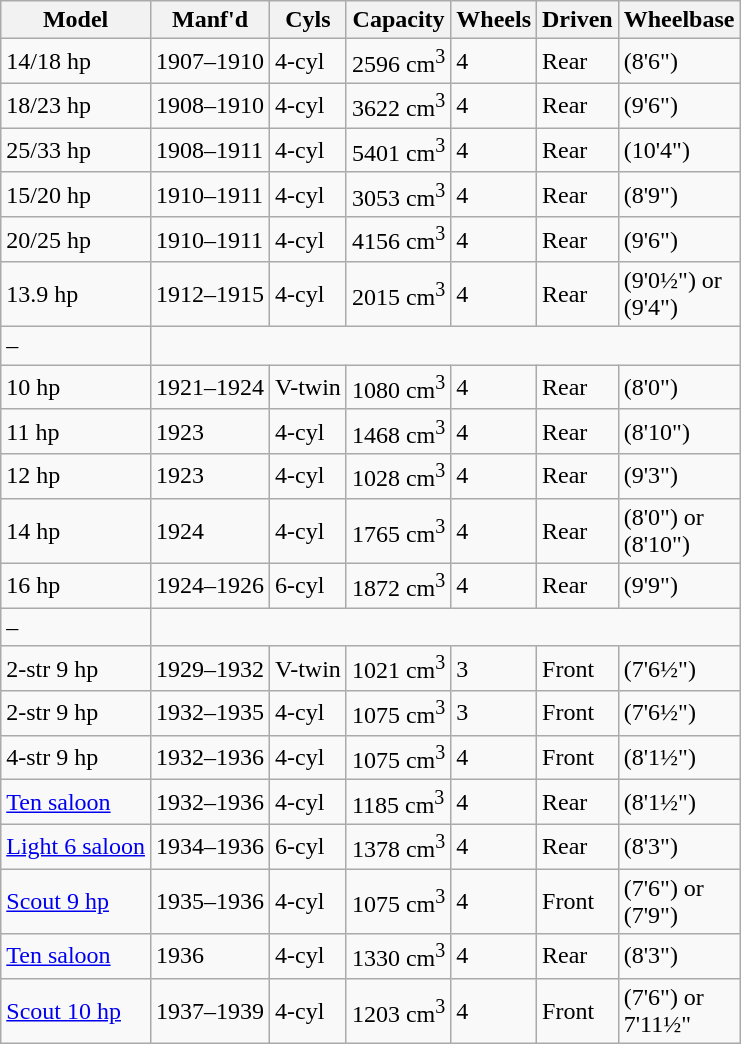<table class="wikitable">
<tr>
<th>Model</th>
<th>Manf'd</th>
<th>Cyls</th>
<th>Capacity</th>
<th>Wheels</th>
<th>Driven</th>
<th>Wheelbase</th>
</tr>
<tr>
<td>14/18 hp</td>
<td>1907–1910</td>
<td>4-cyl</td>
<td>2596 cm<sup>3</sup></td>
<td>4</td>
<td>Rear</td>
<td>(8'6") </td>
</tr>
<tr>
<td>18/23 hp</td>
<td>1908–1910</td>
<td>4-cyl</td>
<td>3622 cm<sup>3</sup></td>
<td>4</td>
<td>Rear</td>
<td>(9'6") </td>
</tr>
<tr>
<td>25/33 hp</td>
<td>1908–1911</td>
<td>4-cyl</td>
<td>5401 cm<sup>3</sup></td>
<td>4</td>
<td>Rear</td>
<td>(10'4") </td>
</tr>
<tr>
<td>15/20 hp</td>
<td>1910–1911</td>
<td>4-cyl</td>
<td>3053 cm<sup>3</sup></td>
<td>4</td>
<td>Rear</td>
<td>(8'9") </td>
</tr>
<tr>
<td>20/25 hp</td>
<td>1910–1911</td>
<td>4-cyl</td>
<td>4156 cm<sup>3</sup></td>
<td>4</td>
<td>Rear</td>
<td>(9'6") </td>
</tr>
<tr>
<td>13.9 hp</td>
<td>1912–1915</td>
<td>4-cyl</td>
<td>2015 cm<sup>3</sup></td>
<td>4</td>
<td>Rear</td>
<td>(9'0½")  or<br>(9'4") </td>
</tr>
<tr>
<td>–</td>
</tr>
<tr>
<td>10 hp</td>
<td>1921–1924</td>
<td>V-twin</td>
<td>1080 cm<sup>3</sup></td>
<td>4</td>
<td>Rear</td>
<td>(8'0") </td>
</tr>
<tr>
<td>11 hp</td>
<td>1923</td>
<td>4-cyl</td>
<td>1468 cm<sup>3</sup></td>
<td>4</td>
<td>Rear</td>
<td>(8'10") </td>
</tr>
<tr>
<td>12 hp</td>
<td>1923</td>
<td>4-cyl</td>
<td>1028 cm<sup>3</sup></td>
<td>4</td>
<td>Rear</td>
<td>(9'3") </td>
</tr>
<tr>
<td>14 hp</td>
<td>1924</td>
<td>4-cyl</td>
<td>1765 cm<sup>3</sup></td>
<td>4</td>
<td>Rear</td>
<td>(8'0")  or<br>(8'10") </td>
</tr>
<tr>
<td>16 hp</td>
<td>1924–1926</td>
<td>6-cyl</td>
<td>1872 cm<sup>3</sup></td>
<td>4</td>
<td>Rear</td>
<td>(9'9") </td>
</tr>
<tr>
<td>–</td>
</tr>
<tr>
<td>2-str 9 hp</td>
<td>1929–1932</td>
<td>V-twin</td>
<td>1021 cm<sup>3</sup></td>
<td>3</td>
<td>Front</td>
<td>(7'6½") </td>
</tr>
<tr>
<td>2-str 9 hp</td>
<td>1932–1935</td>
<td>4-cyl</td>
<td>1075 cm<sup>3</sup></td>
<td>3</td>
<td>Front</td>
<td>(7'6½") </td>
</tr>
<tr>
<td>4-str 9 hp</td>
<td>1932–1936</td>
<td>4-cyl</td>
<td>1075 cm<sup>3</sup></td>
<td>4</td>
<td>Front</td>
<td>(8'1½") </td>
</tr>
<tr>
<td><a href='#'>Ten saloon</a></td>
<td>1932–1936</td>
<td>4-cyl</td>
<td>1185 cm<sup>3</sup></td>
<td>4</td>
<td>Rear</td>
<td>(8'1½") </td>
</tr>
<tr>
<td><a href='#'>Light 6 saloon</a></td>
<td>1934–1936</td>
<td>6-cyl</td>
<td>1378 cm<sup>3</sup></td>
<td>4</td>
<td>Rear</td>
<td>(8'3") </td>
</tr>
<tr>
<td><a href='#'>Scout 9 hp</a></td>
<td>1935–1936</td>
<td>4-cyl</td>
<td>1075 cm<sup>3</sup></td>
<td>4</td>
<td>Front</td>
<td>(7'6")  or<br>(7'9") </td>
</tr>
<tr>
<td><a href='#'>Ten saloon</a></td>
<td>1936</td>
<td>4-cyl</td>
<td>1330 cm<sup>3</sup></td>
<td>4</td>
<td>Rear</td>
<td>(8'3") </td>
</tr>
<tr>
<td><a href='#'>Scout 10 hp</a></td>
<td>1937–1939</td>
<td>4-cyl</td>
<td>1203 cm<sup>3</sup></td>
<td>4</td>
<td>Front</td>
<td>(7'6")  or<br>7'11½" </td>
</tr>
</table>
